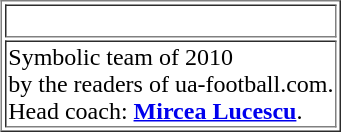<table border="1" cellpadding="1" align=right>
<tr>
<td><div><br>











</div></td>
</tr>
<tr>
<td>Symbolic team of 2010 <br>by the readers of ua-football.com. <br> Head coach: <strong><a href='#'>Mircea Lucescu</a></strong>.</td>
</tr>
</table>
